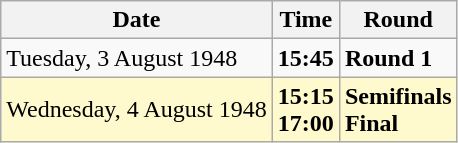<table class="wikitable">
<tr>
<th>Date</th>
<th>Time</th>
<th>Round</th>
</tr>
<tr>
<td>Tuesday, 3 August 1948</td>
<td><strong>15:45</strong></td>
<td><strong>Round 1</strong></td>
</tr>
<tr style=background:lemonchiffon>
<td>Wednesday, 4 August 1948</td>
<td><strong>15:15<br>17:00</strong></td>
<td><strong>Semifinals<br>Final</strong></td>
</tr>
</table>
